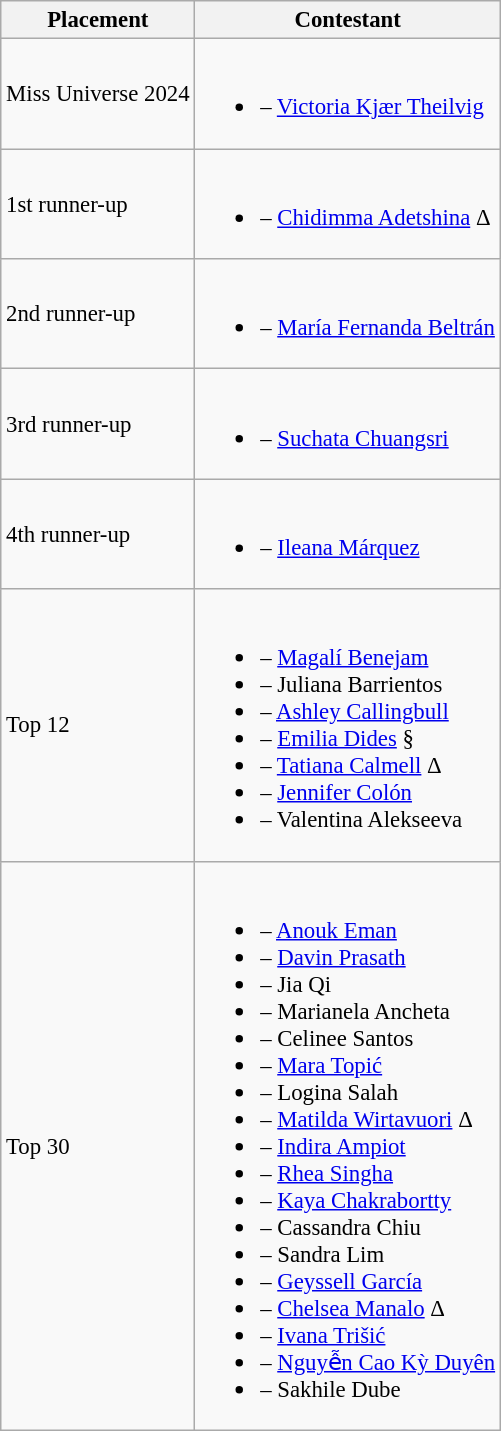<table class="wikitable sortable" style="font-size: 95%;">
<tr>
<th>Placement</th>
<th>Contestant</th>
</tr>
<tr>
<td>Miss Universe 2024</td>
<td><br><ul><li> – <a href='#'>Victoria Kjær Theilvig</a></li></ul></td>
</tr>
<tr>
<td>1st runner-up</td>
<td><br><ul><li> – <a href='#'>Chidimma Adetshina</a> Δ</li></ul></td>
</tr>
<tr>
<td>2nd runner-up</td>
<td><br><ul><li> – <a href='#'>María Fernanda Beltrán</a></li></ul></td>
</tr>
<tr>
<td>3rd runner-up</td>
<td><br><ul><li> – <a href='#'>Suchata Chuangsri</a></li></ul></td>
</tr>
<tr>
<td>4th runner-up</td>
<td><br><ul><li> – <a href='#'>Ileana Márquez</a></li></ul></td>
</tr>
<tr>
<td>Top 12</td>
<td><br><ul><li> – <a href='#'>Magalí Benejam</a></li><li> – Juliana Barrientos</li><li> – <a href='#'>Ashley Callingbull</a></li><li> – <a href='#'>Emilia Dides</a> §</li><li> – <a href='#'>Tatiana Calmell</a> Δ</li><li> – <a href='#'>Jennifer Colón</a></li><li> – Valentina Alekseeva</li></ul></td>
</tr>
<tr>
<td>Top 30</td>
<td><br><ul><li> – <a href='#'>Anouk Eman</a></li><li> – <a href='#'>Davin Prasath</a></li><li> – Jia Qi</li><li> – Marianela Ancheta</li><li> – Celinee Santos</li><li> – <a href='#'>Mara Topić</a></li><li> – Logina Salah</li><li> – <a href='#'>Matilda Wirtavuori</a> Δ</li><li> – <a href='#'>Indira Ampiot</a></li><li> – <a href='#'>Rhea Singha</a></li><li> – <a href='#'>Kaya Chakrabortty</a></li><li> – Cassandra Chiu</li><li> – Sandra Lim</li><li> – <a href='#'>Geyssell García</a></li><li> – <a href='#'>Chelsea Manalo</a> Δ</li><li> – <a href='#'>Ivana Trišić</a></li><li> – <a href='#'>Nguyễn Cao Kỳ Duyên</a></li><li> – Sakhile Dube</li></ul></td>
</tr>
</table>
